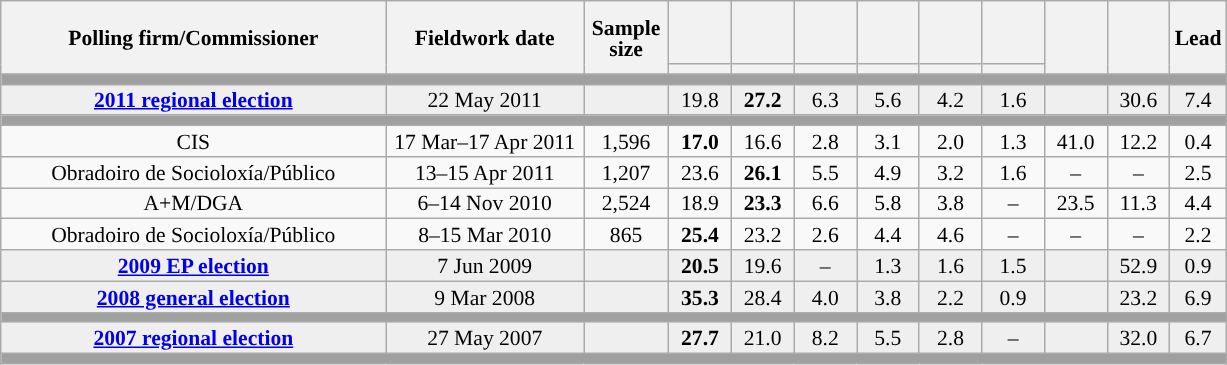<table class="wikitable collapsible collapsed" style="text-align:center; font-size:90%; line-height:14px;">
<tr style="height:42px;">
<th style="width:250px;" rowspan="2">Polling firm/Commissioner</th>
<th style="width:125px;" rowspan="2">Fieldwork date</th>
<th style="width:50px;" rowspan="2">Sample size</th>
<th style="width:35px;"></th>
<th style="width:35px;"></th>
<th style="width:35px;"></th>
<th style="width:35px;"></th>
<th style="width:35px;"></th>
<th style="width:35px;"></th>
<th style="width:35px;" rowspan="2"></th>
<th style="width:35px;" rowspan="2"></th>
<th style="width:30px;" rowspan="2">Lead</th>
</tr>
<tr>
<th style="color:inherit;background:"></th>
<th style="color:inherit;background:"></th>
<th style="color:inherit;background:"></th>
<th style="color:inherit;background:"></th>
<th style="color:inherit;background:"></th>
<th style="color:inherit;background:"></th>
</tr>
<tr>
<td colspan="12" style="background:#A0A0A0"></td>
</tr>
<tr style="background:#EFEFEF;">
<td><strong><a href='#'>2011 regional election</a></strong></td>
<td>22 May 2011</td>
<td></td>
<td>19.8</td>
<td><strong>27.2</strong></td>
<td>6.3</td>
<td>5.6</td>
<td>4.2</td>
<td>1.6</td>
<td></td>
<td>30.6</td>
<td style="background:">7.4</td>
</tr>
<tr>
<td colspan="12" style="background:#A0A0A0"></td>
</tr>
<tr>
<td>CIS</td>
<td>17 Mar–17 Apr 2011</td>
<td>1,596</td>
<td><strong>17.0</strong></td>
<td>16.6</td>
<td>2.8</td>
<td>3.1</td>
<td>2.0</td>
<td>1.3</td>
<td>41.0</td>
<td>12.2</td>
<td style="background:">0.4</td>
</tr>
<tr>
<td>Obradoiro de Socioloxía/Público</td>
<td>13–15 Apr 2011</td>
<td>1,207</td>
<td>23.6</td>
<td><strong>26.1</strong></td>
<td>5.5</td>
<td>4.9</td>
<td>3.2</td>
<td>1.6</td>
<td>–</td>
<td>–</td>
<td style="background:">2.5</td>
</tr>
<tr>
<td>A+M/DGA</td>
<td>6–14 Nov 2010</td>
<td>2,524</td>
<td>18.9</td>
<td><strong>23.3</strong></td>
<td>6.6</td>
<td>5.8</td>
<td>3.8</td>
<td>–</td>
<td>23.5</td>
<td>11.3</td>
<td style="background:">4.4</td>
</tr>
<tr>
<td>Obradoiro de Socioloxía/Público</td>
<td>8–15 Mar 2010</td>
<td>865</td>
<td><strong>25.4</strong></td>
<td>23.2</td>
<td>2.6</td>
<td>4.4</td>
<td>4.6</td>
<td>–</td>
<td>–</td>
<td>–</td>
<td style="background:">2.2</td>
</tr>
<tr style="background:#EFEFEF;">
<td><strong><a href='#'>2009 EP election</a></strong></td>
<td>7 Jun 2009</td>
<td></td>
<td><strong>20.5</strong></td>
<td>19.6</td>
<td>–</td>
<td>1.3</td>
<td>1.6</td>
<td>1.5</td>
<td></td>
<td>52.9</td>
<td style="background:">0.9</td>
</tr>
<tr style="background:#EFEFEF;">
<td><strong><a href='#'>2008 general election</a></strong></td>
<td>9 Mar 2008</td>
<td></td>
<td><strong>35.3</strong></td>
<td>28.4</td>
<td>4.0</td>
<td>3.8</td>
<td>2.2</td>
<td>0.9</td>
<td></td>
<td>23.2</td>
<td style="background:">6.9</td>
</tr>
<tr>
<td colspan="12" style="background:#A0A0A0"></td>
</tr>
<tr style="background:#EFEFEF;">
<td><strong><a href='#'>2007 regional election</a></strong></td>
<td>27 May 2007</td>
<td></td>
<td><strong>27.7</strong></td>
<td>21.0</td>
<td>8.2</td>
<td>5.5</td>
<td>2.8</td>
<td>–</td>
<td></td>
<td>32.0</td>
<td style="background:">6.7</td>
</tr>
<tr>
<td colspan="12" style="background:#A0A0A0"></td>
</tr>
</table>
